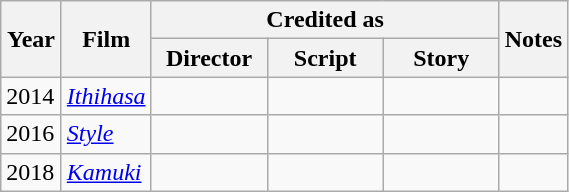<table class="wikitable">
<tr>
<th rowspan="2" width="33">Year</th>
<th rowspan="2">Film</th>
<th colspan="3">Credited as</th>
<th rowspan="2">Notes</th>
</tr>
<tr>
<th width=70>Director</th>
<th width=70>Script</th>
<th width=70>Story</th>
</tr>
<tr>
<td>2014</td>
<td><em><a href='#'>Ithihasa</a></em></td>
<td></td>
<td></td>
<td></td>
<td></td>
</tr>
<tr>
<td>2016</td>
<td><em><a href='#'>Style</a></em></td>
<td></td>
<td></td>
<td></td>
<td></td>
</tr>
<tr>
<td>2018</td>
<td><em><a href='#'>Kamuki</a></em></td>
<td></td>
<td></td>
<td></td>
<td></td>
</tr>
</table>
